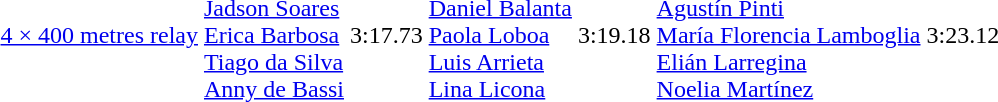<table>
<tr>
<td><a href='#'>4 × 400 metres relay</a></td>
<td><br><a href='#'>Jadson Soares</a><br><a href='#'>Erica Barbosa</a><br><a href='#'>Tiago da Silva</a><br><a href='#'>Anny de Bassi</a></td>
<td>3:17.73</td>
<td><br><a href='#'>Daniel Balanta</a><br><a href='#'>Paola Loboa</a><br><a href='#'>Luis Arrieta</a><br><a href='#'>Lina Licona</a></td>
<td>3:19.18</td>
<td><br><a href='#'>Agustín Pinti</a><br><a href='#'>María Florencia Lamboglia</a><br><a href='#'>Elián Larregina</a><br><a href='#'>Noelia Martínez</a></td>
<td>3:23.12 </td>
</tr>
</table>
